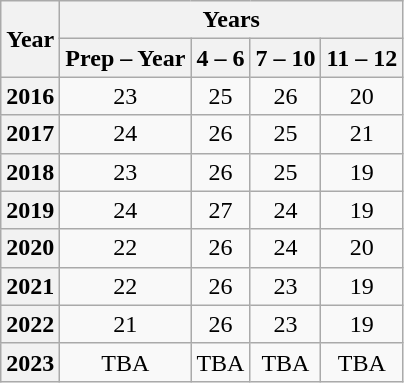<table class="wikitable sortable">
<tr>
<th rowspan=2>Year</th>
<th colspan=13>Years</th>
</tr>
<tr>
<th>Prep – Year</th>
<th>4 – 6</th>
<th>7 – 10</th>
<th>11 – 12</th>
</tr>
<tr>
<th>2016</th>
<td style="text-align:center">23</td>
<td style="text-align:center">25</td>
<td style="text-align:center">26</td>
<td style="text-align:center">20</td>
</tr>
<tr>
<th>2017</th>
<td style="text-align:center">24</td>
<td style="text-align:center">26</td>
<td style="text-align:center">25</td>
<td style="text-align:center">21</td>
</tr>
<tr>
<th>2018</th>
<td style="text-align:center">23</td>
<td style="text-align:center">26</td>
<td style="text-align:center">25</td>
<td style="text-align:center">19</td>
</tr>
<tr>
<th>2019</th>
<td style="text-align:center">24</td>
<td style="text-align:center">27</td>
<td style="text-align:center">24</td>
<td style="text-align:center">19</td>
</tr>
<tr>
<th>2020</th>
<td style="text-align:center">22</td>
<td style="text-align:center">26</td>
<td style="text-align:center">24</td>
<td style="text-align:center">20</td>
</tr>
<tr>
<th>2021</th>
<td style="text-align:center">22</td>
<td style="text-align:center">26</td>
<td style="text-align:center">23</td>
<td style="text-align:center">19</td>
</tr>
<tr>
<th>2022</th>
<td style="text-align:center">21</td>
<td style="text-align:center">26</td>
<td style="text-align:center">23</td>
<td style="text-align:center">19</td>
</tr>
<tr>
<th>2023</th>
<td style="text-align:center">TBA</td>
<td style="text-align:center">TBA</td>
<td style="text-align:center">TBA</td>
<td style="text-align:center">TBA</td>
</tr>
</table>
